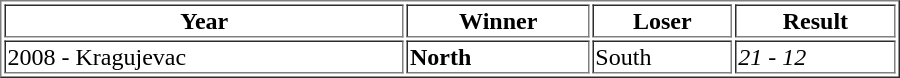<table border="1" width="600">
<tr ---->
<th>Year</th>
<th>Winner</th>
<th>Loser</th>
<th>Result</th>
</tr>
<tr ---->
<td>2008 - Kragujevac</td>
<td><strong>North</strong></td>
<td>South</td>
<td><em>21 - 12</em></td>
</tr>
</table>
